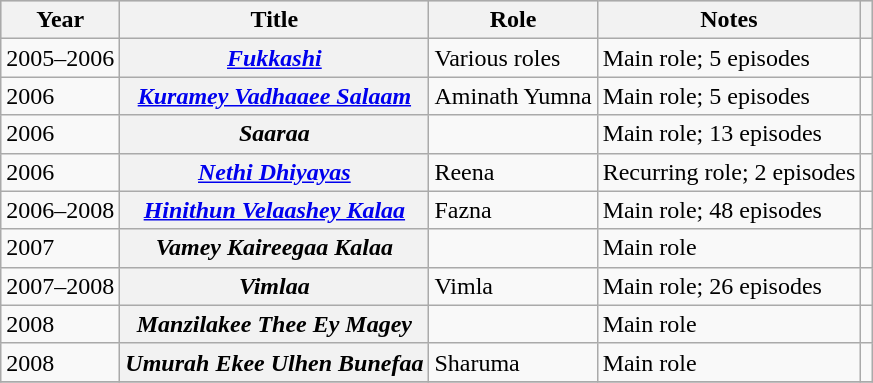<table class="wikitable sortable plainrowheaders">
<tr style="background:#ccc; text-align:center;">
<th scope="col">Year</th>
<th scope="col">Title</th>
<th scope="col">Role</th>
<th scope="col">Notes</th>
<th scope="col" class="unsortable"></th>
</tr>
<tr>
<td>2005–2006</td>
<th scope="row"><em><a href='#'>Fukkashi</a></em></th>
<td>Various roles</td>
<td>Main role; 5 episodes</td>
<td style="text-align: center;"></td>
</tr>
<tr>
<td>2006</td>
<th scope="row"><em><a href='#'>Kuramey Vadhaaee Salaam</a></em></th>
<td>Aminath Yumna</td>
<td>Main role; 5 episodes</td>
<td style="text-align: center;"></td>
</tr>
<tr>
<td>2006</td>
<th scope="row"><em>Saaraa</em></th>
<td></td>
<td>Main role; 13 episodes</td>
<td></td>
</tr>
<tr>
<td>2006</td>
<th scope="row"><em><a href='#'>Nethi Dhiyayas</a></em></th>
<td>Reena</td>
<td>Recurring role; 2 episodes</td>
<td style="text-align: center;"></td>
</tr>
<tr>
<td>2006–2008</td>
<th scope="row"><em><a href='#'>Hinithun Velaashey Kalaa</a></em></th>
<td>Fazna</td>
<td>Main role; 48 episodes</td>
<td style="text-align: center;"></td>
</tr>
<tr>
<td>2007</td>
<th scope="row"><em>Vamey Kaireegaa Kalaa</em></th>
<td></td>
<td>Main role</td>
<td></td>
</tr>
<tr>
<td>2007–2008</td>
<th scope="row"><em>Vimlaa</em></th>
<td>Vimla</td>
<td>Main role; 26 episodes</td>
<td></td>
</tr>
<tr>
<td>2008</td>
<th scope="row"><em>Manzilakee Thee Ey Magey</em></th>
<td></td>
<td>Main role</td>
<td></td>
</tr>
<tr>
<td>2008</td>
<th scope="row"><em>Umurah Ekee Ulhen Bunefaa</em></th>
<td>Sharuma</td>
<td>Main role</td>
<td></td>
</tr>
<tr>
</tr>
</table>
